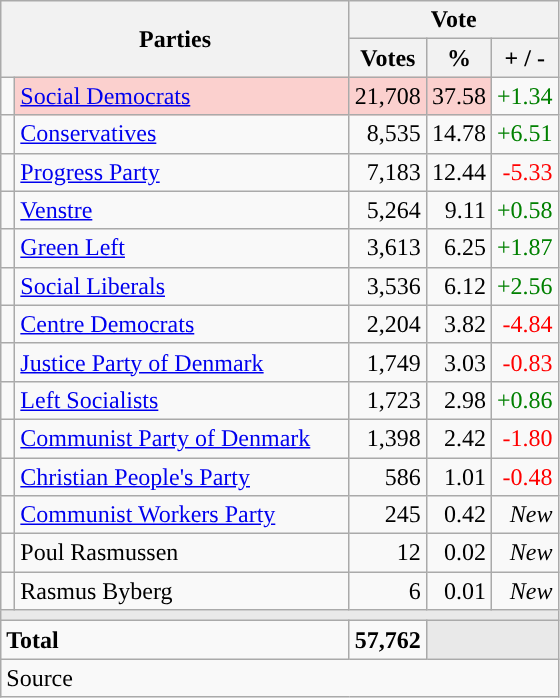<table class="wikitable" style="text-align:right;">
<tr>
<th style="text-align:centre;" rowspan="2" colspan="2" width="225">Parties</th>
<th colspan="3">Vote</th>
</tr>
<tr>
<th width="15">Votes</th>
<th width="15">%</th>
<th width="15">+ / -</th>
</tr>
<tr>
<td width="2" style="color:inherit;background:"></td>
<td bgcolor=#fbd0ce  align="left"><a href='#'>Social Democrats</a></td>
<td bgcolor=#fbd0ce>21,708</td>
<td bgcolor=#fbd0ce>37.58</td>
<td style=color:green;>+1.34</td>
</tr>
<tr>
<td width="2" style="color:inherit;background:"></td>
<td align="left"><a href='#'>Conservatives</a></td>
<td>8,535</td>
<td>14.78</td>
<td style=color:green;>+6.51</td>
</tr>
<tr>
<td width="2" style="color:inherit;background:"></td>
<td align="left"><a href='#'>Progress Party</a></td>
<td>7,183</td>
<td>12.44</td>
<td style=color:red;>-5.33</td>
</tr>
<tr>
<td width="2" style="color:inherit;background:"></td>
<td align="left"><a href='#'>Venstre</a></td>
<td>5,264</td>
<td>9.11</td>
<td style=color:green;>+0.58</td>
</tr>
<tr>
<td width="2" style="color:inherit;background:"></td>
<td align="left"><a href='#'>Green Left</a></td>
<td>3,613</td>
<td>6.25</td>
<td style=color:green;>+1.87</td>
</tr>
<tr>
<td width="2" style="color:inherit;background:"></td>
<td align="left"><a href='#'>Social Liberals</a></td>
<td>3,536</td>
<td>6.12</td>
<td style=color:green;>+2.56</td>
</tr>
<tr>
<td width="2" style="color:inherit;background:"></td>
<td align="left"><a href='#'>Centre Democrats</a></td>
<td>2,204</td>
<td>3.82</td>
<td style=color:red;>-4.84</td>
</tr>
<tr>
<td width="2" style="color:inherit;background:"></td>
<td align="left"><a href='#'>Justice Party of Denmark</a></td>
<td>1,749</td>
<td>3.03</td>
<td style=color:red;>-0.83</td>
</tr>
<tr>
<td width="2" style="color:inherit;background:"></td>
<td align="left"><a href='#'>Left Socialists</a></td>
<td>1,723</td>
<td>2.98</td>
<td style=color:green;>+0.86</td>
</tr>
<tr>
<td width="2" style="color:inherit;background:"></td>
<td align="left"><a href='#'>Communist Party of Denmark</a></td>
<td>1,398</td>
<td>2.42</td>
<td style=color:red;>-1.80</td>
</tr>
<tr>
<td width="2" style="color:inherit;background:"></td>
<td align="left"><a href='#'>Christian People's Party</a></td>
<td>586</td>
<td>1.01</td>
<td style=color:red;>-0.48</td>
</tr>
<tr>
<td width="2" style="color:inherit;background:"></td>
<td align="left"><a href='#'>Communist Workers Party</a></td>
<td>245</td>
<td>0.42</td>
<td><em>New</em></td>
</tr>
<tr>
<td width="2" style="color:inherit;background:"></td>
<td align="left">Poul Rasmussen</td>
<td>12</td>
<td>0.02</td>
<td><em>New</em></td>
</tr>
<tr>
<td width="2" style="color:inherit;background:"></td>
<td align="left">Rasmus Byberg</td>
<td>6</td>
<td>0.01</td>
<td><em>New</em></td>
</tr>
<tr>
<td colspan="7" bgcolor="#E9E9E9"></td>
</tr>
<tr>
<td align="left" colspan="2"><strong>Total</strong></td>
<td><strong>57,762</strong></td>
<td bgcolor="#E9E9E9" colspan="2"></td>
</tr>
<tr>
<td align="left" colspan="6">Source</td>
</tr>
</table>
